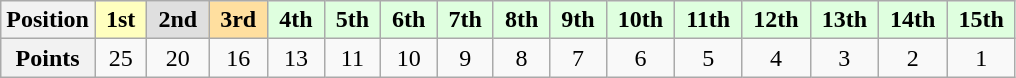<table class="wikitable" style=" text-align:center">
<tr>
<th>Position</th>
<td style="background:#ffffbf;"> <strong>1st</strong> </td>
<td style="background:#dfdfdf;"> <strong>2nd</strong> </td>
<td style="background:#ffdf9f;"> <strong>3rd</strong> </td>
<td style="background:#dfffdf;"> <strong>4th</strong> </td>
<td style="background:#dfffdf;"> <strong>5th</strong> </td>
<td style="background:#dfffdf;"> <strong>6th</strong> </td>
<td style="background:#dfffdf;"> <strong>7th</strong> </td>
<td style="background:#dfffdf;"> <strong>8th</strong> </td>
<td style="background:#dfffdf;"> <strong>9th</strong> </td>
<td style="background:#dfffdf;"> <strong>10th</strong> </td>
<td style="background:#dfffdf;"> <strong>11th</strong> </td>
<td style="background:#dfffdf;"> <strong>12th</strong> </td>
<td style="background:#dfffdf;"> <strong>13th</strong> </td>
<td style="background:#dfffdf;"> <strong>14th</strong> </td>
<td style="background:#dfffdf;"> <strong>15th</strong> </td>
</tr>
<tr>
<th>Points</th>
<td>25</td>
<td>20</td>
<td>16</td>
<td>13</td>
<td>11</td>
<td>10</td>
<td>9</td>
<td>8</td>
<td>7</td>
<td>6</td>
<td>5</td>
<td>4</td>
<td>3</td>
<td>2</td>
<td>1</td>
</tr>
</table>
